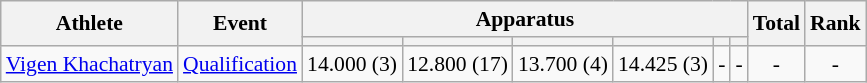<table class="wikitable" style="font-size:90%">
<tr>
<th rowspan=2>Athlete</th>
<th rowspan=2>Event</th>
<th colspan =6>Apparatus</th>
<th rowspan=2>Total</th>
<th rowspan=2>Rank</th>
</tr>
<tr style="font-size:95%">
<th></th>
<th></th>
<th></th>
<th></th>
<th></th>
<th></th>
</tr>
<tr align=center>
<td align=left><a href='#'>Vigen Khachatryan</a></td>
<td align=left><a href='#'>Qualification</a></td>
<td>14.000 (3)</td>
<td>12.800 (17)</td>
<td>13.700 (4)</td>
<td>14.425 (3)</td>
<td>-</td>
<td>-</td>
<td>-</td>
<td>-</td>
</tr>
</table>
